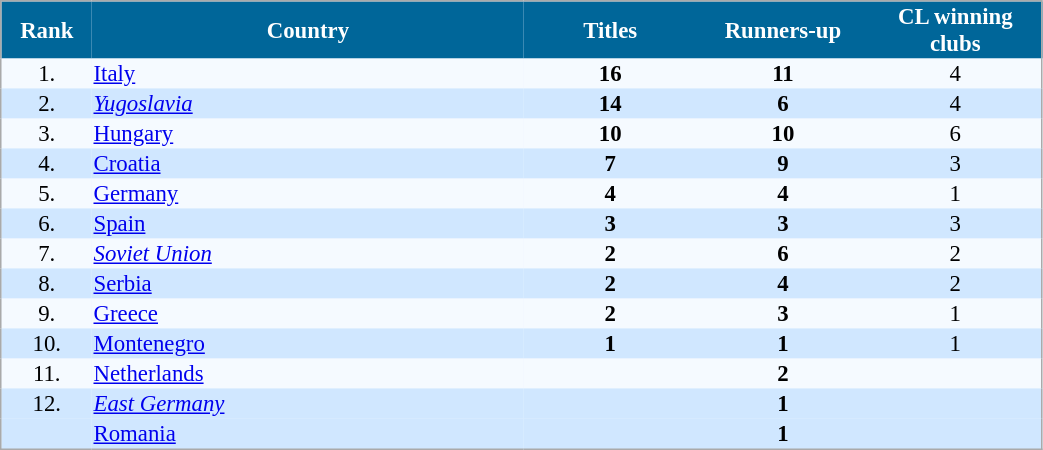<table cellspacing="0" style="background: #EBF5FF; border: 1px #aaa solid; border-collapse: collapse; font-size: 95%;" width=55%>
<tr bgcolor=#006699 style="color:white;">
<th width=5%>Rank</th>
<th width=25%>Country</th>
<th width=10%>Titles</th>
<th width=10%>Runners-up</th>
<th width=10%>CL winning clubs</th>
</tr>
<tr bgcolor=#F5FAFF>
<td align=center>1.</td>
<td> <a href='#'>Italy</a></td>
<td align=center><strong>16</strong></td>
<td align=center><strong>11</strong></td>
<td align=center>4</td>
</tr>
<tr bgcolor=#D0E7FF>
<td align=center>2.</td>
<td>  <em><a href='#'>Yugoslavia</a></em> <small></small></td>
<td align=center><strong>14</strong></td>
<td align=center><strong>6</strong></td>
<td align=center>4</td>
</tr>
<tr bgcolor=#F5FAFF>
<td align=center>3.</td>
<td> <a href='#'>Hungary</a></td>
<td align=center><strong>10</strong></td>
<td align=center><strong>10</strong></td>
<td align=center>6</td>
</tr>
<tr bgcolor=#D0E7FF>
<td align=center>4.</td>
<td> <a href='#'>Croatia</a> <small></small></td>
<td align=center><strong>7</strong></td>
<td align=center><strong>9</strong></td>
<td align=center>3</td>
</tr>
<tr bgcolor=#F5FAFF>
<td align=center>5.</td>
<td> <a href='#'>Germany</a> <small></small></td>
<td align=center><strong>4</strong></td>
<td align=center><strong>4</strong></td>
<td align=center>1</td>
</tr>
<tr bgcolor=#D0E7FF>
<td align=center>6.</td>
<td> <a href='#'>Spain</a></td>
<td align=center><strong>3</strong></td>
<td align=center><strong>3</strong></td>
<td align=center>3</td>
</tr>
<tr bgcolor=#F5FAFF>
<td align=center>7.</td>
<td> <em><a href='#'>Soviet Union</a></em> <small></small></td>
<td align=center><strong>2</strong></td>
<td align=center><strong>6</strong></td>
<td align=center>2</td>
</tr>
<tr bgcolor=#D0E7FF>
<td align=center>8.</td>
<td> <a href='#'>Serbia</a> <small></small></td>
<td align=center><strong>2</strong></td>
<td align=center><strong>4</strong></td>
<td align=center>2</td>
</tr>
<tr bgcolor=#F5FAFF>
<td align=center>9.</td>
<td> <a href='#'>Greece</a></td>
<td align=center><strong>2</strong></td>
<td align=center><strong>3</strong></td>
<td align=center>1</td>
</tr>
<tr bgcolor=#D0E7FF>
<td align=center>10.</td>
<td> <a href='#'>Montenegro</a> <small></small></td>
<td align=center><strong>1</strong></td>
<td align=center><strong>1</strong></td>
<td align=center>1</td>
</tr>
<tr bgcolor=#F5FAFF>
<td align=center>11.</td>
<td> <a href='#'>Netherlands</a></td>
<td align=center></td>
<td align=center><strong>2</strong></td>
<td align=center></td>
</tr>
<tr bgcolor=#D0E7FF>
<td align=center>12.</td>
<td> <em><a href='#'>East Germany</a></em></td>
<td align=center></td>
<td align=center><strong>1</strong></td>
<td align=center></td>
</tr>
<tr bgcolor=#D0E7FF>
<td align=center></td>
<td> <a href='#'>Romania</a></td>
<td align=center></td>
<td align=center><strong>1</strong></td>
<td align=center></td>
</tr>
</table>
